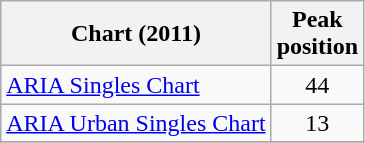<table class="wikitable sortable">
<tr>
<th>Chart (2011)</th>
<th>Peak<br>position</th>
</tr>
<tr>
<td><a href='#'>ARIA Singles Chart</a></td>
<td style="text-align:center;">44</td>
</tr>
<tr>
<td><a href='#'>ARIA Urban Singles Chart</a></td>
<td style="text-align:center;">13</td>
</tr>
<tr>
</tr>
</table>
